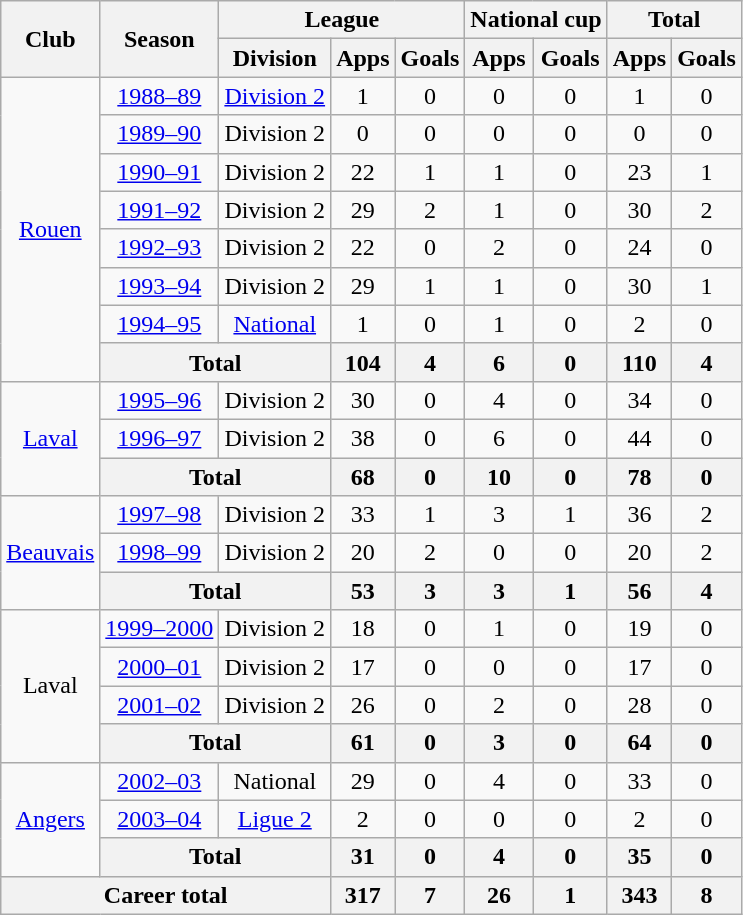<table class="wikitable" style="text-align:center">
<tr>
<th rowspan="2">Club</th>
<th rowspan="2">Season</th>
<th colspan="3">League</th>
<th colspan="2">National cup</th>
<th colspan="2">Total</th>
</tr>
<tr>
<th>Division</th>
<th>Apps</th>
<th>Goals</th>
<th>Apps</th>
<th>Goals</th>
<th>Apps</th>
<th>Goals</th>
</tr>
<tr>
<td rowspan="8"><a href='#'>Rouen</a></td>
<td><a href='#'>1988–89</a></td>
<td><a href='#'>Division 2</a></td>
<td>1</td>
<td>0</td>
<td>0</td>
<td>0</td>
<td>1</td>
<td>0</td>
</tr>
<tr>
<td><a href='#'>1989–90</a></td>
<td>Division 2</td>
<td>0</td>
<td>0</td>
<td>0</td>
<td>0</td>
<td>0</td>
<td>0</td>
</tr>
<tr>
<td><a href='#'>1990–91</a></td>
<td>Division 2</td>
<td>22</td>
<td>1</td>
<td>1</td>
<td>0</td>
<td>23</td>
<td>1</td>
</tr>
<tr>
<td><a href='#'>1991–92</a></td>
<td>Division 2</td>
<td>29</td>
<td>2</td>
<td>1</td>
<td>0</td>
<td>30</td>
<td>2</td>
</tr>
<tr>
<td><a href='#'>1992–93</a></td>
<td>Division 2</td>
<td>22</td>
<td>0</td>
<td>2</td>
<td>0</td>
<td>24</td>
<td>0</td>
</tr>
<tr>
<td><a href='#'>1993–94</a></td>
<td>Division 2</td>
<td>29</td>
<td>1</td>
<td>1</td>
<td>0</td>
<td>30</td>
<td>1</td>
</tr>
<tr>
<td><a href='#'>1994–95</a></td>
<td><a href='#'>National</a></td>
<td>1</td>
<td>0</td>
<td>1</td>
<td>0</td>
<td>2</td>
<td>0</td>
</tr>
<tr>
<th colspan="2">Total</th>
<th>104</th>
<th>4</th>
<th>6</th>
<th>0</th>
<th>110</th>
<th>4</th>
</tr>
<tr>
<td rowspan="3"><a href='#'>Laval</a></td>
<td><a href='#'>1995–96</a></td>
<td>Division 2</td>
<td>30</td>
<td>0</td>
<td>4</td>
<td>0</td>
<td>34</td>
<td>0</td>
</tr>
<tr>
<td><a href='#'>1996–97</a></td>
<td>Division 2</td>
<td>38</td>
<td>0</td>
<td>6</td>
<td>0</td>
<td>44</td>
<td>0</td>
</tr>
<tr>
<th colspan="2">Total</th>
<th>68</th>
<th>0</th>
<th>10</th>
<th>0</th>
<th>78</th>
<th>0</th>
</tr>
<tr>
<td rowspan="3"><a href='#'>Beauvais</a></td>
<td><a href='#'>1997–98</a></td>
<td>Division 2</td>
<td>33</td>
<td>1</td>
<td>3</td>
<td>1</td>
<td>36</td>
<td>2</td>
</tr>
<tr>
<td><a href='#'>1998–99</a></td>
<td>Division 2</td>
<td>20</td>
<td>2</td>
<td>0</td>
<td>0</td>
<td>20</td>
<td>2</td>
</tr>
<tr>
<th colspan="2">Total</th>
<th>53</th>
<th>3</th>
<th>3</th>
<th>1</th>
<th>56</th>
<th>4</th>
</tr>
<tr>
<td rowspan="4">Laval</td>
<td><a href='#'>1999–2000</a></td>
<td>Division 2</td>
<td>18</td>
<td>0</td>
<td>1</td>
<td>0</td>
<td>19</td>
<td>0</td>
</tr>
<tr>
<td><a href='#'>2000–01</a></td>
<td>Division 2</td>
<td>17</td>
<td>0</td>
<td>0</td>
<td>0</td>
<td>17</td>
<td>0</td>
</tr>
<tr>
<td><a href='#'>2001–02</a></td>
<td>Division 2</td>
<td>26</td>
<td>0</td>
<td>2</td>
<td>0</td>
<td>28</td>
<td>0</td>
</tr>
<tr>
<th colspan="2">Total</th>
<th>61</th>
<th>0</th>
<th>3</th>
<th>0</th>
<th>64</th>
<th>0</th>
</tr>
<tr>
<td rowspan="3"><a href='#'>Angers</a></td>
<td><a href='#'>2002–03</a></td>
<td>National</td>
<td>29</td>
<td>0</td>
<td>4</td>
<td>0</td>
<td>33</td>
<td>0</td>
</tr>
<tr>
<td><a href='#'>2003–04</a></td>
<td><a href='#'>Ligue 2</a></td>
<td>2</td>
<td>0</td>
<td>0</td>
<td>0</td>
<td>2</td>
<td>0</td>
</tr>
<tr>
<th colspan="2">Total</th>
<th>31</th>
<th>0</th>
<th>4</th>
<th>0</th>
<th>35</th>
<th>0</th>
</tr>
<tr>
<th colspan="3">Career total</th>
<th>317</th>
<th>7</th>
<th>26</th>
<th>1</th>
<th>343</th>
<th>8</th>
</tr>
</table>
